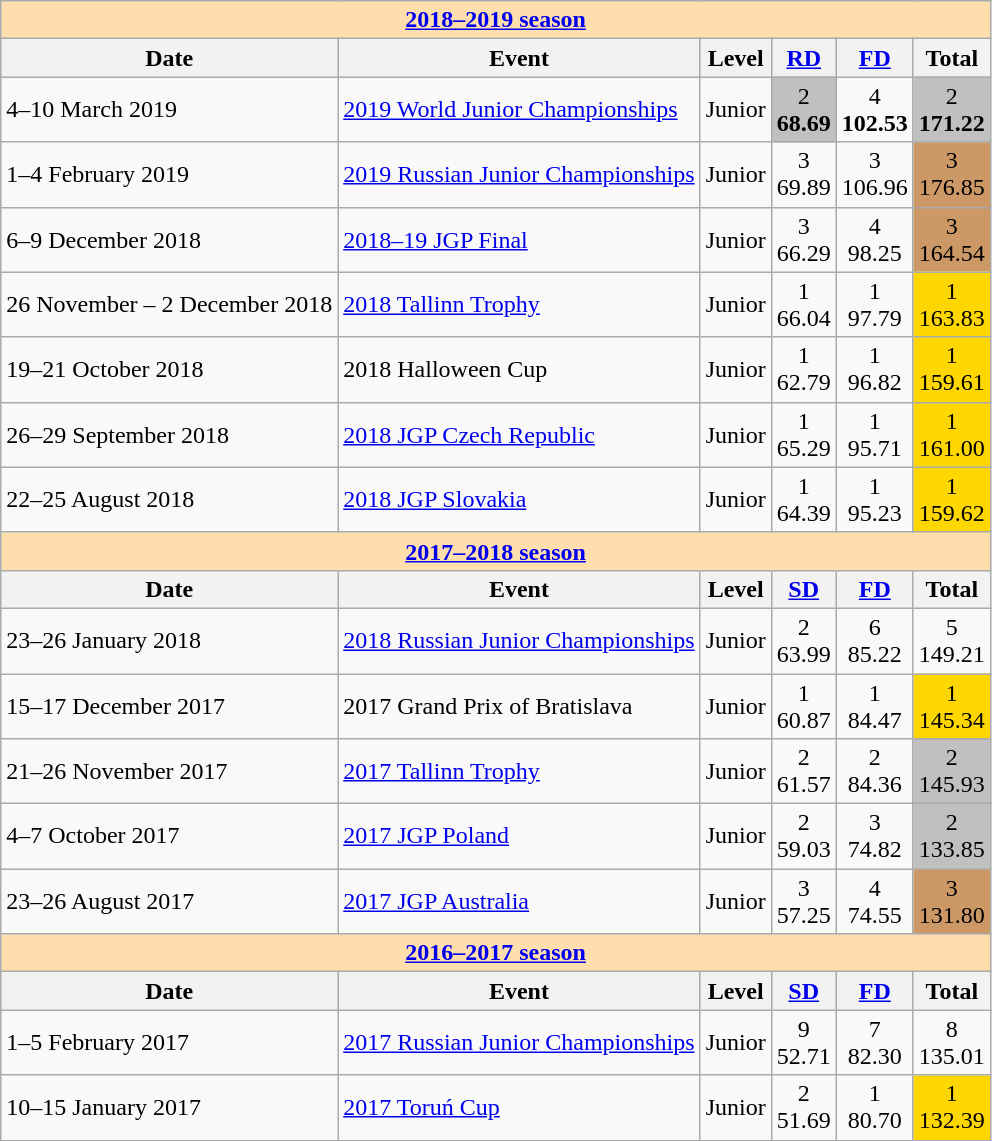<table class="wikitable">
<tr>
<td style="background-color: #ffdead; " colspan=6 align=center><a href='#'><strong>2018–2019 season</strong></a></td>
</tr>
<tr>
<th>Date</th>
<th>Event</th>
<th>Level</th>
<th><a href='#'>RD</a></th>
<th><a href='#'>FD</a></th>
<th>Total</th>
</tr>
<tr>
<td>4–10 March 2019</td>
<td><a href='#'>2019 World Junior Championships</a></td>
<td>Junior</td>
<td align=center bgcolor=silver>2 <br> <strong>68.69</strong></td>
<td align=center>4 <br> <strong>102.53</strong></td>
<td align=center bgcolor=silver>2 <br> <strong>171.22</strong></td>
</tr>
<tr>
<td>1–4 February 2019</td>
<td><a href='#'>2019 Russian Junior Championships</a></td>
<td>Junior</td>
<td align=center>3 <br> 69.89</td>
<td align=center>3 <br> 106.96</td>
<td align="center" bgcolor="#cc9966">3 <br> 176.85</td>
</tr>
<tr>
<td>6–9 December 2018</td>
<td><a href='#'>2018–19 JGP Final</a></td>
<td>Junior</td>
<td align=center>3 <br> 66.29</td>
<td align=center>4 <br> 98.25</td>
<td align="center" bgcolor="#cc9966">3 <br> 164.54</td>
</tr>
<tr>
<td>26 November – 2 December 2018</td>
<td><a href='#'>2018 Tallinn Trophy</a></td>
<td>Junior</td>
<td align=center>1 <br> 66.04</td>
<td align=center>1 <br> 97.79</td>
<td align=center bgcolor=gold>1 <br> 163.83</td>
</tr>
<tr>
<td>19–21 October 2018</td>
<td>2018 Halloween Cup</td>
<td>Junior</td>
<td align=center>1 <br> 62.79</td>
<td align=center>1 <br> 96.82</td>
<td align=center bgcolor=gold>1 <br> 159.61</td>
</tr>
<tr>
<td>26–29 September 2018</td>
<td><a href='#'>2018 JGP Czech Republic</a></td>
<td>Junior</td>
<td align=center>1 <br> 65.29</td>
<td align=center>1 <br> 95.71</td>
<td align=center bgcolor=gold>1 <br> 161.00</td>
</tr>
<tr>
<td>22–25 August 2018</td>
<td><a href='#'>2018 JGP Slovakia</a></td>
<td>Junior</td>
<td align=center>1 <br> 64.39</td>
<td align=center>1 <br> 95.23</td>
<td align=center bgcolor=gold>1 <br> 159.62</td>
</tr>
<tr>
<td style="background-color: #ffdead; " colspan=6 align=center><a href='#'><strong>2017–2018 season</strong></a></td>
</tr>
<tr>
<th>Date</th>
<th>Event</th>
<th>Level</th>
<th><a href='#'>SD</a></th>
<th><a href='#'>FD</a></th>
<th>Total</th>
</tr>
<tr>
<td>23–26 January 2018</td>
<td><a href='#'>2018 Russian Junior Championships</a></td>
<td>Junior</td>
<td align=center>2 <br> 63.99</td>
<td align=center>6 <br> 85.22</td>
<td align=center>5 <br> 149.21</td>
</tr>
<tr>
<td>15–17 December 2017</td>
<td>2017 Grand Prix of Bratislava</td>
<td>Junior</td>
<td align=center>1 <br> 60.87</td>
<td align=center>1 <br> 84.47</td>
<td align=center bgcolor=gold>1 <br> 145.34</td>
</tr>
<tr>
<td>21–26 November 2017</td>
<td><a href='#'>2017 Tallinn Trophy</a></td>
<td>Junior</td>
<td align=center>2 <br> 61.57</td>
<td align=center>2 <br> 84.36</td>
<td align=center bgcolor=silver>2 <br> 145.93</td>
</tr>
<tr>
<td>4–7 October 2017</td>
<td><a href='#'>2017 JGP Poland</a></td>
<td>Junior</td>
<td align=center>2 <br> 59.03</td>
<td align=center>3 <br> 74.82</td>
<td align=center bgcolor=silver>2 <br> 133.85</td>
</tr>
<tr>
<td>23–26 August 2017</td>
<td><a href='#'>2017 JGP Australia</a></td>
<td>Junior</td>
<td align=center>3 <br> 57.25</td>
<td align=center>4 <br> 74.55</td>
<td align="center" bgcolor="#cc9966">3 <br> 131.80</td>
</tr>
<tr>
<td style="background-color: #ffdead; " colspan=6 align=center><a href='#'><strong>2016–2017 season</strong></a></td>
</tr>
<tr>
<th>Date</th>
<th>Event</th>
<th>Level</th>
<th><a href='#'>SD</a></th>
<th><a href='#'>FD</a></th>
<th>Total</th>
</tr>
<tr>
<td>1–5 February 2017</td>
<td><a href='#'>2017 Russian Junior Championships</a></td>
<td>Junior</td>
<td align=center>9 <br> 52.71</td>
<td align=center>7 <br> 82.30</td>
<td align=center>8 <br> 135.01</td>
</tr>
<tr>
<td>10–15 January 2017</td>
<td><a href='#'>2017 Toruń Cup</a></td>
<td>Junior</td>
<td align=center>2 <br> 51.69</td>
<td align=center>1 <br> 80.70</td>
<td align=center bgcolor=gold>1 <br> 132.39</td>
</tr>
</table>
